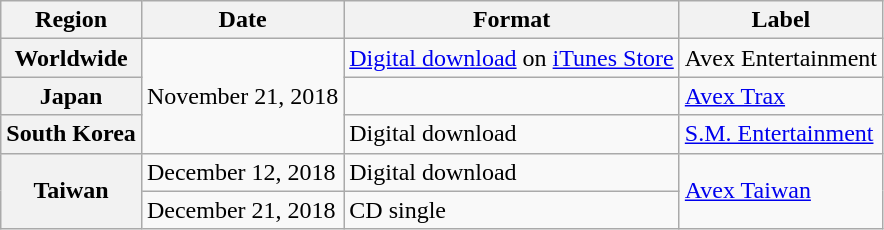<table class="wikitable plainrowheaders">
<tr>
<th scope="col">Region</th>
<th scope="col">Date</th>
<th scope="col">Format</th>
<th scope="col">Label</th>
</tr>
<tr>
<th scope="row">Worldwide</th>
<td rowspan="3">November 21, 2018</td>
<td><a href='#'>Digital download</a> on <a href='#'>iTunes Store</a></td>
<td>Avex Entertainment</td>
</tr>
<tr>
<th scope="row">Japan</th>
<td></td>
<td><a href='#'>Avex Trax</a></td>
</tr>
<tr>
<th scope="row">South Korea</th>
<td>Digital download</td>
<td><a href='#'>S.M. Entertainment</a></td>
</tr>
<tr>
<th scope="row" rowspan="2">Taiwan</th>
<td>December 12, 2018</td>
<td>Digital download</td>
<td rowspan="2"><a href='#'>Avex Taiwan</a></td>
</tr>
<tr>
<td>December 21, 2018</td>
<td>CD single</td>
</tr>
</table>
